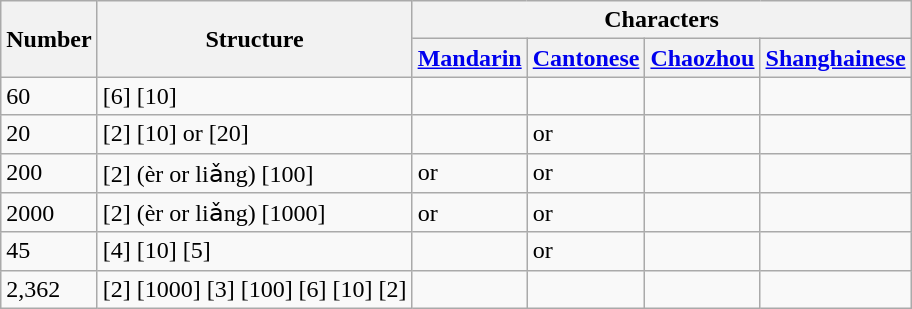<table class="wikitable">
<tr>
<th rowspan=2>Number</th>
<th rowspan=2>Structure</th>
<th colspan=4>Characters</th>
</tr>
<tr>
<th><a href='#'>Mandarin</a></th>
<th><a href='#'>Cantonese</a></th>
<th><a href='#'>Chaozhou</a></th>
<th><a href='#'>Shanghainese</a></th>
</tr>
<tr>
<td>60</td>
<td>[6] [10]</td>
<td></td>
<td></td>
<td></td>
<td></td>
</tr>
<tr>
<td>20</td>
<td>[2] [10] or [20]</td>
<td></td>
<td> or </td>
<td></td>
<td></td>
</tr>
<tr>
<td>200</td>
<td>[2] (èr or liǎng) [100]</td>
<td> or </td>
<td> or </td>
<td></td>
<td></td>
</tr>
<tr>
<td>2000</td>
<td>[2] (èr or liǎng) [1000]</td>
<td> or </td>
<td> or </td>
<td></td>
<td></td>
</tr>
<tr>
<td>45</td>
<td>[4] [10] [5]</td>
<td></td>
<td> or </td>
<td></td>
<td></td>
</tr>
<tr>
<td>2,362</td>
<td>[2] [1000] [3] [100] [6] [10] [2]</td>
<td></td>
<td></td>
<td></td>
<td></td>
</tr>
</table>
